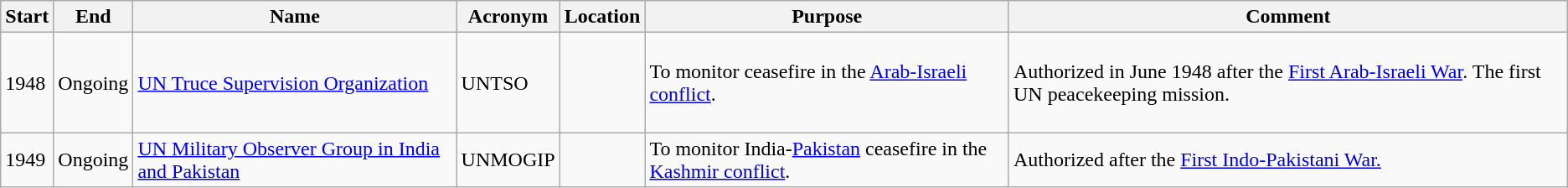<table class="wikitable">
<tr>
<th>Start</th>
<th>End</th>
<th>Name</th>
<th>Acronym</th>
<th>Location</th>
<th>Purpose</th>
<th>Comment</th>
</tr>
<tr>
<td>1948</td>
<td>Ongoing</td>
<td><a href='#'>UN Truce Supervision Organization</a></td>
<td>UNTSO</td>
<td><br><br><br><br></td>
<td>To monitor ceasefire in the <a href='#'>Arab-Israeli conflict</a>.</td>
<td>Authorized in June 1948 after the <a href='#'>First Arab-Israeli War</a>. The first UN peacekeeping mission.</td>
</tr>
<tr>
<td>1949</td>
<td>Ongoing</td>
<td><a href='#'>UN Military Observer Group in India and Pakistan</a></td>
<td>UNMOGIP</td>
<td><br></td>
<td>To monitor India-<a href='#'>Pakistan</a> ceasefire in the <a href='#'>Kashmir conflict</a>.</td>
<td>Authorized after the <a href='#'>First Indo-Pakistani War.</a></td>
</tr>
</table>
